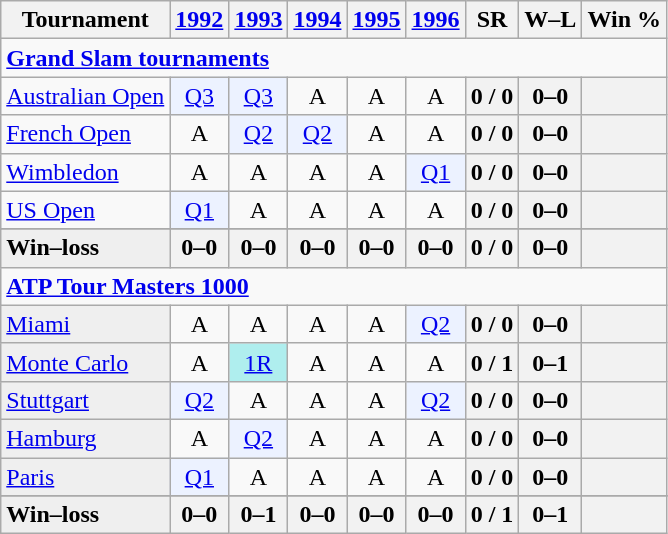<table class=wikitable style=text-align:center>
<tr>
<th>Tournament</th>
<th><a href='#'>1992</a></th>
<th><a href='#'>1993</a></th>
<th><a href='#'>1994</a></th>
<th><a href='#'>1995</a></th>
<th><a href='#'>1996</a></th>
<th>SR</th>
<th>W–L</th>
<th>Win %</th>
</tr>
<tr>
<td colspan=25 style=text-align:left><a href='#'><strong>Grand Slam tournaments</strong></a></td>
</tr>
<tr>
<td align=left><a href='#'>Australian Open</a></td>
<td style=background:#ecf2ff><a href='#'>Q3</a></td>
<td style=background:#ecf2ff><a href='#'>Q3</a></td>
<td>A</td>
<td>A</td>
<td>A</td>
<th>0 / 0</th>
<th>0–0</th>
<th></th>
</tr>
<tr>
<td align=left><a href='#'>French Open</a></td>
<td>A</td>
<td style=background:#ecf2ff><a href='#'>Q2</a></td>
<td style=background:#ecf2ff><a href='#'>Q2</a></td>
<td>A</td>
<td>A</td>
<th>0 / 0</th>
<th>0–0</th>
<th></th>
</tr>
<tr>
<td align=left><a href='#'>Wimbledon</a></td>
<td>A</td>
<td>A</td>
<td>A</td>
<td>A</td>
<td style=background:#ecf2ff><a href='#'>Q1</a></td>
<th>0 / 0</th>
<th>0–0</th>
<th></th>
</tr>
<tr>
<td align=left><a href='#'>US Open</a></td>
<td style=background:#ecf2ff><a href='#'>Q1</a></td>
<td>A</td>
<td>A</td>
<td>A</td>
<td>A</td>
<th>0 / 0</th>
<th>0–0</th>
<th></th>
</tr>
<tr>
</tr>
<tr style=font-weight:bold;background:#efefef>
<td style=text-align:left>Win–loss</td>
<th>0–0</th>
<th>0–0</th>
<th>0–0</th>
<th>0–0</th>
<th>0–0</th>
<th>0 / 0</th>
<th>0–0</th>
<th></th>
</tr>
<tr>
<td colspan=25 style=text-align:left><strong><a href='#'>ATP Tour Masters 1000</a></strong></td>
</tr>
<tr>
<td bgcolor=efefef align=left><a href='#'>Miami</a></td>
<td>A</td>
<td>A</td>
<td>A</td>
<td>A</td>
<td bgcolor=ecf2ff><a href='#'>Q2</a></td>
<th>0 / 0</th>
<th>0–0</th>
<th></th>
</tr>
<tr>
<td bgcolor=efefef align=left><a href='#'>Monte Carlo</a></td>
<td>A</td>
<td bgcolor=afeeee><a href='#'>1R</a></td>
<td>A</td>
<td>A</td>
<td>A</td>
<th>0 / 1</th>
<th>0–1</th>
<th></th>
</tr>
<tr>
<td bgcolor=efefef align=left><a href='#'>Stuttgart</a></td>
<td bgcolor=ecf2ff><a href='#'>Q2</a></td>
<td>A</td>
<td>A</td>
<td>A</td>
<td bgcolor=ecf2ff><a href='#'>Q2</a></td>
<th>0 / 0</th>
<th>0–0</th>
<th></th>
</tr>
<tr>
<td bgcolor=efefef align=left><a href='#'>Hamburg</a></td>
<td>A</td>
<td bgcolor=ecf2ff><a href='#'>Q2</a></td>
<td>A</td>
<td>A</td>
<td>A</td>
<th>0 / 0</th>
<th>0–0</th>
<th></th>
</tr>
<tr>
<td bgcolor=efefef align=left><a href='#'>Paris</a></td>
<td bgcolor=ecf2ff><a href='#'>Q1</a></td>
<td>A</td>
<td>A</td>
<td>A</td>
<td>A</td>
<th>0 / 0</th>
<th>0–0</th>
<th></th>
</tr>
<tr>
</tr>
<tr style=font-weight:bold;background:#efefef>
<td style=text-align:left>Win–loss</td>
<th>0–0</th>
<th>0–1</th>
<th>0–0</th>
<th>0–0</th>
<th>0–0</th>
<th>0 / 1</th>
<th>0–1</th>
<th></th>
</tr>
</table>
